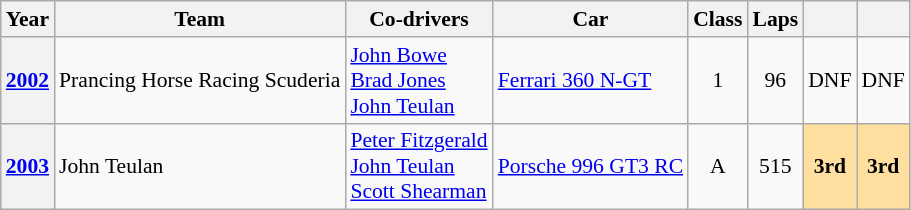<table class="wikitable" style="text-align:center; font-size:90%">
<tr>
<th>Year</th>
<th>Team</th>
<th>Co-drivers</th>
<th>Car</th>
<th>Class</th>
<th>Laps</th>
<th></th>
<th></th>
</tr>
<tr>
<th><a href='#'>2002</a></th>
<td align="left"> Prancing Horse Racing Scuderia</td>
<td align="left"> <a href='#'>John Bowe</a><br> <a href='#'>Brad Jones</a><br> <a href='#'>John Teulan</a></td>
<td align="left"><a href='#'>Ferrari 360 N-GT</a></td>
<td>1</td>
<td>96</td>
<td>DNF</td>
<td>DNF</td>
</tr>
<tr>
<th><a href='#'>2003</a></th>
<td align="left"> John Teulan</td>
<td align="left"> <a href='#'>Peter Fitzgerald</a><br> <a href='#'>John Teulan</a><br> <a href='#'>Scott Shearman</a></td>
<td align="left"><a href='#'>Porsche 996 GT3 RC</a></td>
<td>A</td>
<td>515</td>
<td style="background:#ffdf9f;"><strong>3rd</strong></td>
<td style="background:#ffdf9f;"><strong>3rd</strong></td>
</tr>
</table>
